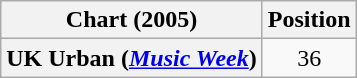<table class="wikitable plainrowheaders" style="text-align:center">
<tr>
<th scope="col">Chart (2005)</th>
<th scope="col">Position</th>
</tr>
<tr>
<th scope="row">UK Urban (<em><a href='#'>Music Week</a></em>)</th>
<td>36</td>
</tr>
</table>
